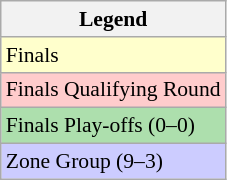<table class="wikitable" style=font-size:90%>
<tr>
<th>Legend</th>
</tr>
<tr bgcolor=ffffcc>
<td>Finals</td>
</tr>
<tr bgcolor=ffcccc>
<td>Finals Qualifying Round</td>
</tr>
<tr bgcolor="addfad">
<td>Finals Play-offs (0–0)</td>
</tr>
<tr bgcolor="#ccf">
<td>Zone Group (9–3)</td>
</tr>
</table>
